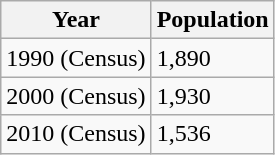<table class="wikitable">
<tr>
<th>Year</th>
<th>Population</th>
</tr>
<tr>
<td>1990 (Census)</td>
<td>1,890</td>
</tr>
<tr>
<td>2000 (Census)</td>
<td>1,930</td>
</tr>
<tr>
<td>2010 (Census)</td>
<td>1,536</td>
</tr>
</table>
